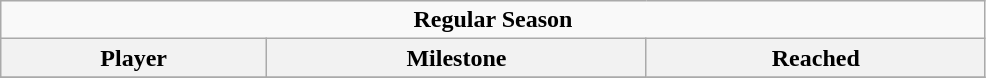<table class="wikitable" width="52%">
<tr>
<td colspan="10" align="center"><strong>Regular Season</strong></td>
</tr>
<tr>
<th>Player</th>
<th>Milestone</th>
<th>Reached</th>
</tr>
<tr>
</tr>
</table>
